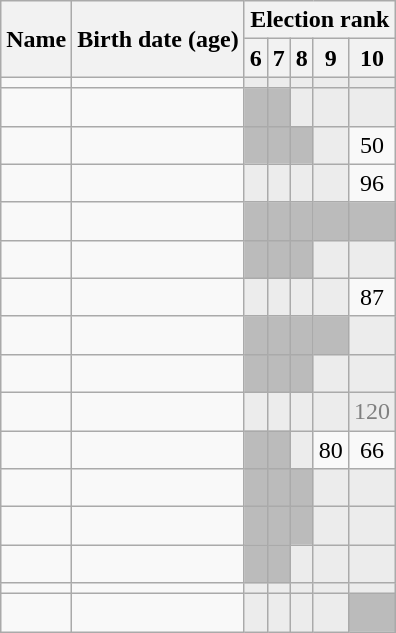<table class="wikitable sortable"  style="text-align:center;">
<tr>
<th rowspan="2">Name</th>
<th rowspan="2">Birth date (age)</th>
<th colspan="5" class="unsortable">Election rank</th>
</tr>
<tr>
<th data-sort-type="number">6</th>
<th data-sort-type="number">7</th>
<th data-sort-type="number">8</th>
<th data-sort-type="number">9</th>
<th data-sort-type="number">10</th>
</tr>
<tr>
<td style="text-align:left;" data-sort-value="Aramaki, Misaki"></td>
<td style="text-align:left;"></td>
<td style="background:#ececec; color:gray;"></td>
<td style="background:#ececec; color:gray;"></td>
<td style="background:#ececec; color:gray;"></td>
<td style="background:#ececec; color:gray;"></td>
<td style="background:#ececec; color:gray;"></td>
</tr>
<tr>
<td style="text-align:left;" data-sort-value="Imamura, Maria"></td>
<td style="text-align:left;"></td>
<td style="background:#bbb;"> </td>
<td style="background:#bbb;"> </td>
<td style="background:#ececec; color:gray;"></td>
<td style="background:#ececec; color:gray;"></td>
<td style="background:#ececec; color:gray;"></td>
</tr>
<tr>
<td style="text-align:left;" data-sort-value="Oda, Ayaka"></td>
<td style="text-align:left;"></td>
<td style="background:#bbb;"> </td>
<td style="background:#bbb;"> </td>
<td style="background:#bbb;"> </td>
<td style="background:#ececec; color:gray;"></td>
<td>50</td>
</tr>
<tr>
<td style="text-align:left;" data-sort-value="Kurihara, Sae"></td>
<td style="text-align:left;"></td>
<td style="background:#ececec; color:gray;"></td>
<td style="background:#ececec; color:gray;"></td>
<td style="background:#ececec; color:gray;"></td>
<td style="background:#ececec; color:gray;"></td>
<td>96</td>
</tr>
<tr>
<td style="text-align:left;" data-sort-value="Goto, Hinano"></td>
<td style="text-align:left;"></td>
<td style="background:#bbb;"> </td>
<td style="background:#bbb;"> </td>
<td style="background:#bbb;"> </td>
<td style="background:#bbb;"> </td>
<td style="background:#bbb;"> </td>
</tr>
<tr>
<td style="text-align:left;" data-sort-value="Sakai, Moeka"></td>
<td style="text-align:left;"></td>
<td style="background:#bbb;"> </td>
<td style="background:#bbb;"> </td>
<td style="background:#bbb;"> </td>
<td style="background:#ececec; color:gray;"></td>
<td style="background:#ececec; color:gray;"></td>
</tr>
<tr>
<td style="text-align:left;" data-sort-value="Sakamoto, Erena"></td>
<td style="text-align:left;"></td>
<td style="background:#ececec; color:gray;"></td>
<td style="background:#ececec; color:gray;"></td>
<td style="background:#ececec; color:gray;"></td>
<td style="background:#ececec; color:gray;"></td>
<td>87</td>
</tr>
<tr>
<td style="text-align:left;" data-sort-value="Seki, Ai"></td>
<td style="text-align:left;"></td>
<td style="background:#bbb;"> </td>
<td style="background:#bbb;"> </td>
<td style="background:#bbb;"> </td>
<td style="background:#bbb;"> </td>
<td style="background:#ececec; color:gray;"></td>
</tr>
<tr>
<td style="text-align:left;" data-sort-value="Takeda, Tomoka"></td>
<td style="text-align:left;"></td>
<td style="background:#bbb;"> </td>
<td style="background:#bbb;"> </td>
<td style="background:#bbb;"> </td>
<td style="background:#ececec; color:gray;"></td>
<td style="background:#ececec; color:gray;"></td>
</tr>
<tr>
<td style="text-align:left;" data-sort-value="Hokazono, Hazuki"></td>
<td style="text-align:left;"></td>
<td style="background:#ececec; color:gray;"></td>
<td style="background:#ececec; color:gray;"></td>
<td style="background:#ececec; color:gray;"></td>
<td style="background:#ececec; color:gray;"></td>
<td style="background:#ececec; color:gray;">120</td>
</tr>
<tr>
<td style="text-align:left;" data-sort-value="Matsuoka, Hana"></td>
<td style="text-align:left;"></td>
<td style="background:#bbb;"> </td>
<td style="background:#bbb;"> </td>
<td style="background:#ececec; color:gray;"></td>
<td>80</td>
<td>66</td>
</tr>
<tr>
<td style="text-align:left;" data-sort-value="Matsumoto, Hinata"></td>
<td style="text-align:left;"></td>
<td style="background:#bbb;"> </td>
<td style="background:#bbb;"> </td>
<td style="background:#bbb;"> </td>
<td style="background:#ececec; color:gray;"></td>
<td style="background:#ececec; color:gray;"></td>
</tr>
<tr>
<td style="text-align:left;" data-sort-value="Miyazaki, Sono"></td>
<td style="text-align:left;"></td>
<td style="background:#bbb;"> </td>
<td style="background:#bbb;"> </td>
<td style="background:#bbb;"> </td>
<td style="background:#ececec; color:gray;"></td>
<td style="background:#ececec; color:gray;"></td>
</tr>
<tr>
<td style="text-align:left;" data-sort-value="Murakawa, Bibian"></td>
<td style="text-align:left;"></td>
<td style="background:#bbb;"> </td>
<td style="background:#bbb;"> </td>
<td style="background:#ececec; color:gray;"></td>
<td style="background:#ececec; color:gray;"></td>
<td style="background:#ececec; color:gray;"></td>
</tr>
<tr>
<td style="text-align:left;" data-sort-value="Yamauchi, Yuna"></td>
<td style="text-align:left;"></td>
<td style="background:#ececec; color:gray;"></td>
<td style="background:#ececec; color:gray;"></td>
<td style="background:#ececec; color:gray;"></td>
<td style="background:#ececec; color:gray;"></td>
<td style="background:#ececec; color:gray;"></td>
</tr>
<tr>
<td style="text-align:left;" data-sort-value="Yamashita, Emiri"></td>
<td style="text-align:left;"></td>
<td style="background:#ececec; color:gray;"></td>
<td style="background:#ececec; color:gray;"></td>
<td style="background:#ececec; color:gray;"></td>
<td style="background:#ececec; color:gray;"></td>
<td style="background:#bbb;"> </td>
</tr>
</table>
